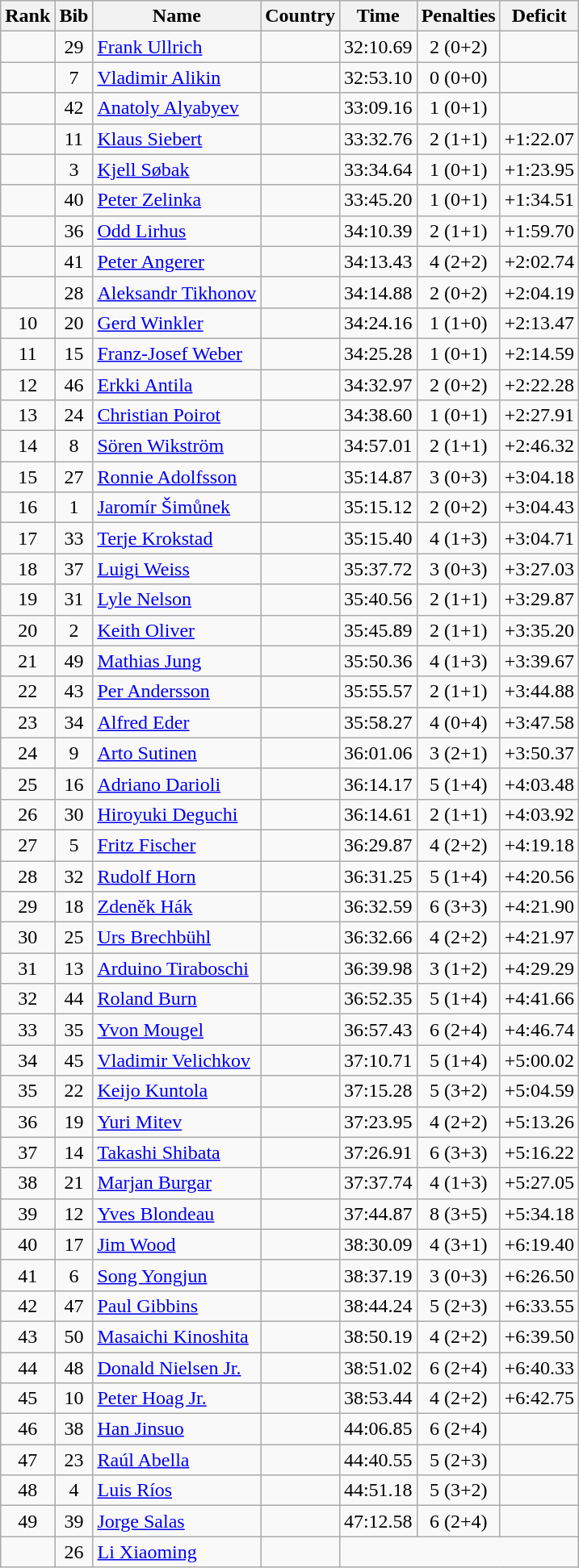<table class="wikitable sortable" style="text-align:center">
<tr>
<th>Rank</th>
<th>Bib</th>
<th>Name</th>
<th>Country</th>
<th>Time</th>
<th>Penalties</th>
<th>Deficit</th>
</tr>
<tr>
<td></td>
<td>29</td>
<td align="left"><a href='#'>Frank Ullrich</a></td>
<td align=left></td>
<td>32:10.69</td>
<td>2 (0+2)</td>
<td></td>
</tr>
<tr>
<td></td>
<td>7</td>
<td align="left"><a href='#'>Vladimir Alikin</a></td>
<td align=left></td>
<td>32:53.10</td>
<td>0 (0+0)</td>
<td></td>
</tr>
<tr>
<td></td>
<td>42</td>
<td align="left"><a href='#'>Anatoly Alyabyev</a></td>
<td align=left></td>
<td>33:09.16</td>
<td>1 (0+1)</td>
<td></td>
</tr>
<tr>
<td></td>
<td>11</td>
<td align="left"><a href='#'>Klaus Siebert</a></td>
<td align=left></td>
<td>33:32.76</td>
<td>2 (1+1)</td>
<td>+1:22.07</td>
</tr>
<tr>
<td></td>
<td>3</td>
<td align="left"><a href='#'>Kjell Søbak</a></td>
<td align=left></td>
<td>33:34.64</td>
<td>1 (0+1)</td>
<td>+1:23.95</td>
</tr>
<tr>
<td></td>
<td>40</td>
<td align="left"><a href='#'>Peter Zelinka</a></td>
<td align=left></td>
<td>33:45.20</td>
<td>1 (0+1)</td>
<td>+1:34.51</td>
</tr>
<tr>
<td></td>
<td>36</td>
<td align="left"><a href='#'>Odd Lirhus</a></td>
<td align=left></td>
<td>34:10.39</td>
<td>2 (1+1)</td>
<td>+1:59.70</td>
</tr>
<tr>
<td></td>
<td>41</td>
<td align="left"><a href='#'>Peter Angerer</a></td>
<td align=left></td>
<td>34:13.43</td>
<td>4 (2+2)</td>
<td>+2:02.74</td>
</tr>
<tr>
<td></td>
<td>28</td>
<td align="left"><a href='#'>Aleksandr Tikhonov</a></td>
<td align=left></td>
<td>34:14.88</td>
<td>2 (0+2)</td>
<td>+2:04.19</td>
</tr>
<tr>
<td>10</td>
<td>20</td>
<td align="left"><a href='#'>Gerd Winkler</a></td>
<td align=left></td>
<td>34:24.16</td>
<td>1 (1+0)</td>
<td>+2:13.47</td>
</tr>
<tr>
<td>11</td>
<td>15</td>
<td align="left"><a href='#'>Franz-Josef Weber</a></td>
<td align=left></td>
<td>34:25.28</td>
<td>1 (0+1)</td>
<td>+2:14.59</td>
</tr>
<tr>
<td>12</td>
<td>46</td>
<td align="left"><a href='#'>Erkki Antila</a></td>
<td align=left></td>
<td>34:32.97</td>
<td>2 (0+2)</td>
<td>+2:22.28</td>
</tr>
<tr>
<td>13</td>
<td>24</td>
<td align="left"><a href='#'>Christian Poirot</a></td>
<td align=left></td>
<td>34:38.60</td>
<td>1 (0+1)</td>
<td>+2:27.91</td>
</tr>
<tr>
<td>14</td>
<td>8</td>
<td align="left"><a href='#'>Sören Wikström</a></td>
<td align=left></td>
<td>34:57.01</td>
<td>2 (1+1)</td>
<td>+2:46.32</td>
</tr>
<tr>
<td>15</td>
<td>27</td>
<td align="left"><a href='#'>Ronnie Adolfsson</a></td>
<td align=left></td>
<td>35:14.87</td>
<td>3 (0+3)</td>
<td>+3:04.18</td>
</tr>
<tr>
<td>16</td>
<td>1</td>
<td align="left"><a href='#'>Jaromír Šimůnek</a></td>
<td align=left></td>
<td>35:15.12</td>
<td>2 (0+2)</td>
<td>+3:04.43</td>
</tr>
<tr>
<td>17</td>
<td>33</td>
<td align="left"><a href='#'>Terje Krokstad</a></td>
<td align=left></td>
<td>35:15.40</td>
<td>4 (1+3)</td>
<td>+3:04.71</td>
</tr>
<tr>
<td>18</td>
<td>37</td>
<td align="left"><a href='#'>Luigi Weiss</a></td>
<td align=left></td>
<td>35:37.72</td>
<td>3 (0+3)</td>
<td>+3:27.03</td>
</tr>
<tr>
<td>19</td>
<td>31</td>
<td align="left"><a href='#'>Lyle Nelson</a></td>
<td align=left></td>
<td>35:40.56</td>
<td>2 (1+1)</td>
<td>+3:29.87</td>
</tr>
<tr>
<td>20</td>
<td>2</td>
<td align="left"><a href='#'>Keith Oliver</a></td>
<td align=left></td>
<td>35:45.89</td>
<td>2 (1+1)</td>
<td>+3:35.20</td>
</tr>
<tr>
<td>21</td>
<td>49</td>
<td align="left"><a href='#'>Mathias Jung</a></td>
<td align=left></td>
<td>35:50.36</td>
<td>4 (1+3)</td>
<td>+3:39.67</td>
</tr>
<tr>
<td>22</td>
<td>43</td>
<td align="left"><a href='#'>Per Andersson</a></td>
<td align=left></td>
<td>35:55.57</td>
<td>2 (1+1)</td>
<td>+3:44.88</td>
</tr>
<tr>
<td>23</td>
<td>34</td>
<td align="left"><a href='#'>Alfred Eder</a></td>
<td align=left></td>
<td>35:58.27</td>
<td>4 (0+4)</td>
<td>+3:47.58</td>
</tr>
<tr>
<td>24</td>
<td>9</td>
<td align="left"><a href='#'>Arto Sutinen</a></td>
<td align=left></td>
<td>36:01.06</td>
<td>3 (2+1)</td>
<td>+3:50.37</td>
</tr>
<tr>
<td>25</td>
<td>16</td>
<td align="left"><a href='#'>Adriano Darioli</a></td>
<td align=left></td>
<td>36:14.17</td>
<td>5 (1+4)</td>
<td>+4:03.48</td>
</tr>
<tr>
<td>26</td>
<td>30</td>
<td align="left"><a href='#'>Hiroyuki Deguchi</a></td>
<td align=left></td>
<td>36:14.61</td>
<td>2 (1+1)</td>
<td>+4:03.92</td>
</tr>
<tr>
<td>27</td>
<td>5</td>
<td align="left"><a href='#'>Fritz Fischer</a></td>
<td align=left></td>
<td>36:29.87</td>
<td>4 (2+2)</td>
<td>+4:19.18</td>
</tr>
<tr>
<td>28</td>
<td>32</td>
<td align="left"><a href='#'>Rudolf Horn</a></td>
<td align=left></td>
<td>36:31.25</td>
<td>5 (1+4)</td>
<td>+4:20.56</td>
</tr>
<tr>
<td>29</td>
<td>18</td>
<td align="left"><a href='#'>Zdeněk Hák</a></td>
<td align=left></td>
<td>36:32.59</td>
<td>6 (3+3)</td>
<td>+4:21.90</td>
</tr>
<tr>
<td>30</td>
<td>25</td>
<td align="left"><a href='#'>Urs Brechbühl</a></td>
<td align=left></td>
<td>36:32.66</td>
<td>4 (2+2)</td>
<td>+4:21.97</td>
</tr>
<tr>
<td>31</td>
<td>13</td>
<td align="left"><a href='#'>Arduino Tiraboschi</a></td>
<td align=left></td>
<td>36:39.98</td>
<td>3 (1+2)</td>
<td>+4:29.29</td>
</tr>
<tr>
<td>32</td>
<td>44</td>
<td align="left"><a href='#'>Roland Burn</a></td>
<td align=left></td>
<td>36:52.35</td>
<td>5 (1+4)</td>
<td>+4:41.66</td>
</tr>
<tr>
<td>33</td>
<td>35</td>
<td align="left"><a href='#'>Yvon Mougel</a></td>
<td align=left></td>
<td>36:57.43</td>
<td>6 (2+4)</td>
<td>+4:46.74</td>
</tr>
<tr>
<td>34</td>
<td>45</td>
<td align="left"><a href='#'>Vladimir Velichkov</a></td>
<td align=left></td>
<td>37:10.71</td>
<td>5 (1+4)</td>
<td>+5:00.02</td>
</tr>
<tr>
<td>35</td>
<td>22</td>
<td align="left"><a href='#'>Keijo Kuntola</a></td>
<td align=left></td>
<td>37:15.28</td>
<td>5 (3+2)</td>
<td>+5:04.59</td>
</tr>
<tr>
<td>36</td>
<td>19</td>
<td align="left"><a href='#'>Yuri Mitev</a></td>
<td align=left></td>
<td>37:23.95</td>
<td>4 (2+2)</td>
<td>+5:13.26</td>
</tr>
<tr>
<td>37</td>
<td>14</td>
<td align="left"><a href='#'>Takashi Shibata</a></td>
<td align=left></td>
<td>37:26.91</td>
<td>6 (3+3)</td>
<td>+5:16.22</td>
</tr>
<tr>
<td>38</td>
<td>21</td>
<td align="left"><a href='#'>Marjan Burgar</a></td>
<td align=left></td>
<td>37:37.74</td>
<td>4 (1+3)</td>
<td>+5:27.05</td>
</tr>
<tr>
<td>39</td>
<td>12</td>
<td align="left"><a href='#'>Yves Blondeau</a></td>
<td align=left></td>
<td>37:44.87</td>
<td>8 (3+5)</td>
<td>+5:34.18</td>
</tr>
<tr>
<td>40</td>
<td>17</td>
<td align="left"><a href='#'>Jim Wood</a></td>
<td align=left></td>
<td>38:30.09</td>
<td>4 (3+1)</td>
<td>+6:19.40</td>
</tr>
<tr>
<td>41</td>
<td>6</td>
<td align="left"><a href='#'>Song Yongjun</a></td>
<td align=left></td>
<td>38:37.19</td>
<td>3 (0+3)</td>
<td>+6:26.50</td>
</tr>
<tr>
<td>42</td>
<td>47</td>
<td align="left"><a href='#'>Paul Gibbins</a></td>
<td align=left></td>
<td>38:44.24</td>
<td>5 (2+3)</td>
<td>+6:33.55</td>
</tr>
<tr>
<td>43</td>
<td>50</td>
<td align="left"><a href='#'>Masaichi Kinoshita</a></td>
<td align=left></td>
<td>38:50.19</td>
<td>4 (2+2)</td>
<td>+6:39.50</td>
</tr>
<tr>
<td>44</td>
<td>48</td>
<td align="left"><a href='#'>Donald Nielsen Jr.</a></td>
<td align=left></td>
<td>38:51.02</td>
<td>6 (2+4)</td>
<td>+6:40.33</td>
</tr>
<tr>
<td>45</td>
<td>10</td>
<td align="left"><a href='#'>Peter Hoag Jr.</a></td>
<td align=left></td>
<td>38:53.44</td>
<td>4 (2+2)</td>
<td>+6:42.75</td>
</tr>
<tr>
<td>46</td>
<td>38</td>
<td align="left"><a href='#'>Han Jinsuo</a></td>
<td align=left></td>
<td>44:06.85</td>
<td>6 (2+4)</td>
<td></td>
</tr>
<tr>
<td>47</td>
<td>23</td>
<td align="left"><a href='#'>Raúl Abella</a></td>
<td align=left></td>
<td>44:40.55</td>
<td>5 (2+3)</td>
<td></td>
</tr>
<tr>
<td>48</td>
<td>4</td>
<td align="left"><a href='#'>Luis Ríos</a></td>
<td align=left></td>
<td>44:51.18</td>
<td>5 (3+2)</td>
<td></td>
</tr>
<tr>
<td>49</td>
<td>39</td>
<td align="left"><a href='#'>Jorge Salas</a></td>
<td align=left></td>
<td>47:12.58</td>
<td>6 (2+4)</td>
<td></td>
</tr>
<tr>
<td></td>
<td>26</td>
<td align="left"><a href='#'>Li Xiaoming</a></td>
<td align=left></td>
<td colspan="3"></td>
</tr>
</table>
